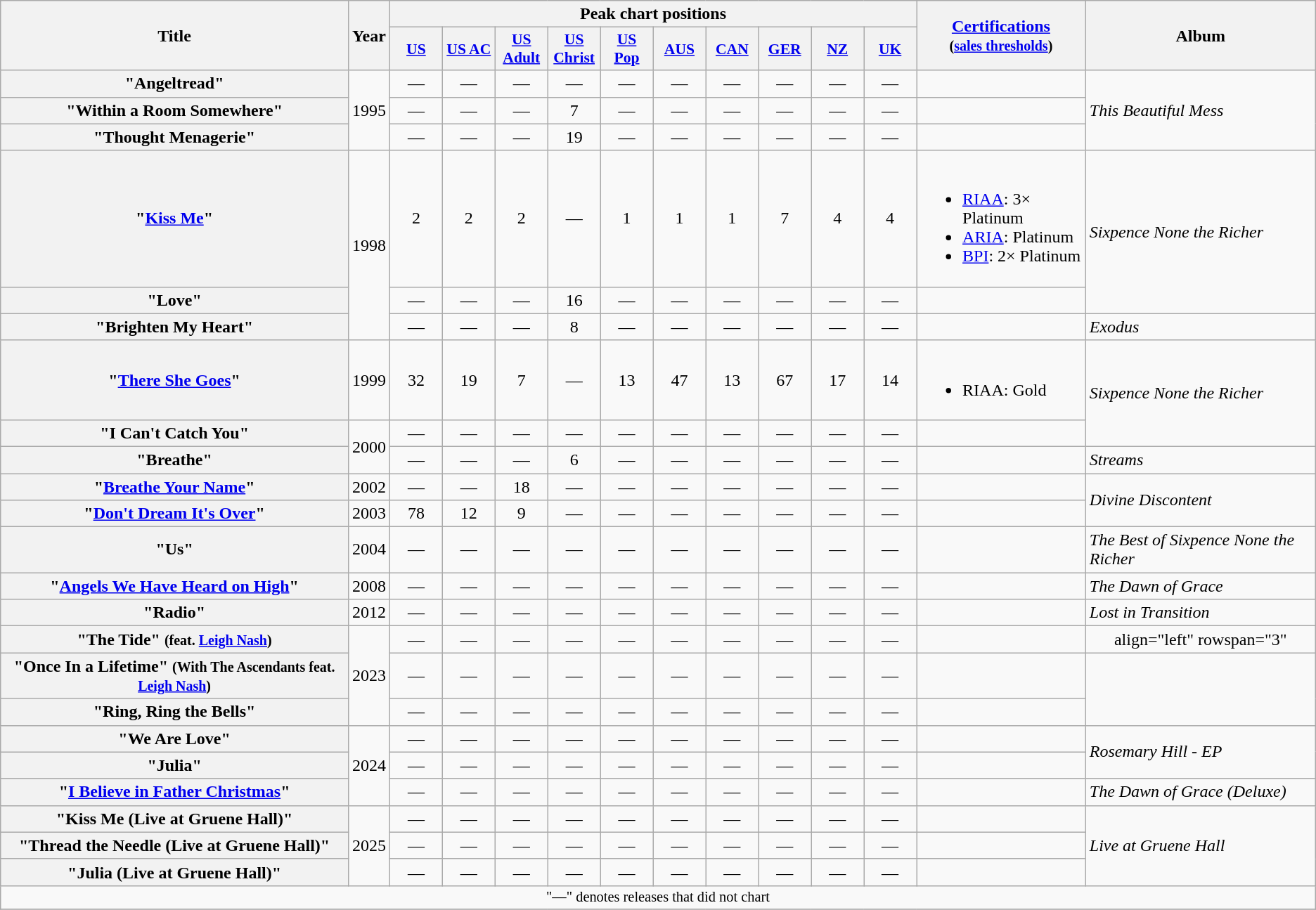<table class="wikitable plainrowheaders" style="text-align:center;">
<tr>
<th scope="col" rowspan="2">Title</th>
<th scope="col" rowspan="2">Year</th>
<th scope="col" colspan="10">Peak chart positions</th>
<th scope="col" rowspan="2"><a href='#'>Certifications</a><br><small>(<a href='#'>sales thresholds</a>)</small></th>
<th scope="col" rowspan="2">Album</th>
</tr>
<tr>
<th scope="col" style="width:3em;font-size:90%;"><a href='#'>US</a><br></th>
<th scope="col" style="width:3em;font-size:90%;"><a href='#'>US AC</a><br></th>
<th scope="col" style="width:3em;font-size:90%;"><a href='#'>US<br>Adult</a><br></th>
<th scope="col" style="width:3em;font-size:90%;"><a href='#'>US Christ</a><br></th>
<th scope="col" style="width:3em;font-size:90%;"><a href='#'>US<br>Pop</a><br></th>
<th scope="col" style="width:3em;font-size:90%;"><a href='#'>AUS</a><br></th>
<th scope="col" style="width:3em;font-size:90%;"><a href='#'>CAN</a></th>
<th scope="col" style="width:3em;font-size:90%;"><a href='#'>GER</a><br></th>
<th scope="col" style="width:3em;font-size:90%;"><a href='#'>NZ</a><br></th>
<th scope="col" style="width:3em;font-size:90%;"><a href='#'>UK</a><br></th>
</tr>
<tr>
<th scope="row">"Angeltread"</th>
<td rowspan="3">1995</td>
<td>—</td>
<td>—</td>
<td>—</td>
<td>—</td>
<td>—</td>
<td>—</td>
<td>—</td>
<td>—</td>
<td>—</td>
<td>—</td>
<td></td>
<td align="left" rowspan="3"><em>This Beautiful Mess</em></td>
</tr>
<tr>
<th scope="row">"Within a Room Somewhere"</th>
<td>—</td>
<td>—</td>
<td>—</td>
<td>7</td>
<td>—</td>
<td>—</td>
<td>—</td>
<td>—</td>
<td>—</td>
<td>—</td>
<td></td>
</tr>
<tr>
<th scope="row">"Thought Menagerie"</th>
<td>—</td>
<td>—</td>
<td>—</td>
<td>19</td>
<td>—</td>
<td>—</td>
<td>—</td>
<td>—</td>
<td>—</td>
<td>—</td>
<td></td>
</tr>
<tr>
<th scope="row">"<a href='#'>Kiss Me</a>"</th>
<td rowspan="3">1998</td>
<td>2</td>
<td>2</td>
<td>2</td>
<td>—</td>
<td>1</td>
<td>1</td>
<td>1</td>
<td>7</td>
<td>4</td>
<td>4</td>
<td align="left"><br><ul><li><a href='#'>RIAA</a>: 3× Platinum</li><li><a href='#'>ARIA</a>: Platinum</li><li><a href='#'>BPI</a>: 2× Platinum</li></ul></td>
<td align="left" rowspan="2"><em>Sixpence None the Richer</em></td>
</tr>
<tr>
<th scope="row">"Love"</th>
<td>—</td>
<td>—</td>
<td>—</td>
<td>16</td>
<td>—</td>
<td>—</td>
<td>—</td>
<td>—</td>
<td>—</td>
<td>—</td>
<td></td>
</tr>
<tr>
<th scope="row">"Brighten My Heart"</th>
<td>—</td>
<td>—</td>
<td>—</td>
<td>8</td>
<td>—</td>
<td>—</td>
<td>—</td>
<td>—</td>
<td>—</td>
<td>—</td>
<td></td>
<td align="left"><em>Exodus</em></td>
</tr>
<tr>
<th scope="row">"<a href='#'>There She Goes</a>"</th>
<td>1999</td>
<td>32</td>
<td>19</td>
<td>7</td>
<td>—</td>
<td>13</td>
<td>47</td>
<td>13</td>
<td>67</td>
<td>17</td>
<td>14</td>
<td align="left"><br><ul><li>RIAA: Gold</li></ul></td>
<td align="left" rowspan="2"><em>Sixpence None the Richer</em></td>
</tr>
<tr>
<th scope="row">"I Can't Catch You"</th>
<td rowspan="2">2000</td>
<td>—</td>
<td>—</td>
<td>—</td>
<td>—</td>
<td>—</td>
<td>—</td>
<td>—</td>
<td>—</td>
<td>—</td>
<td>—</td>
<td></td>
</tr>
<tr>
<th scope="row">"Breathe"</th>
<td>—</td>
<td>—</td>
<td>—</td>
<td>6</td>
<td>—</td>
<td>—</td>
<td>—</td>
<td>—</td>
<td>—</td>
<td>—</td>
<td></td>
<td align="left"><em>Streams</em></td>
</tr>
<tr>
<th scope="row">"<a href='#'>Breathe Your Name</a>"</th>
<td>2002</td>
<td>—</td>
<td>—</td>
<td>18</td>
<td>—</td>
<td>—</td>
<td>—</td>
<td>—</td>
<td>—</td>
<td>—</td>
<td>—</td>
<td></td>
<td align="left" rowspan="2"><em>Divine Discontent</em></td>
</tr>
<tr>
<th scope="row">"<a href='#'>Don't Dream It's Over</a>"</th>
<td>2003</td>
<td>78</td>
<td>12</td>
<td>9</td>
<td>—</td>
<td>—</td>
<td>—</td>
<td>—</td>
<td>—</td>
<td>—</td>
<td>—</td>
<td></td>
</tr>
<tr>
<th scope="row">"Us"</th>
<td>2004</td>
<td>—</td>
<td>—</td>
<td>—</td>
<td>—</td>
<td>—</td>
<td>—</td>
<td>—</td>
<td>—</td>
<td>—</td>
<td>—</td>
<td></td>
<td align="left"><em>The Best of Sixpence None the Richer</em></td>
</tr>
<tr>
<th scope="row">"<a href='#'>Angels We Have Heard on High</a>"</th>
<td>2008</td>
<td>—</td>
<td>—</td>
<td>—</td>
<td>—</td>
<td>—</td>
<td>—</td>
<td>—</td>
<td>—</td>
<td>—</td>
<td>—</td>
<td></td>
<td align="left"><em>The Dawn of Grace</em></td>
</tr>
<tr>
<th scope="row">"Radio"</th>
<td>2012</td>
<td>—</td>
<td>—</td>
<td>—</td>
<td>—</td>
<td>—</td>
<td>—</td>
<td>—</td>
<td>—</td>
<td>—</td>
<td>—</td>
<td></td>
<td align="left"><em>Lost in Transition</em></td>
</tr>
<tr>
<th scope="row">"The Tide" <small>(feat. <a href='#'>Leigh Nash</a>)</small></th>
<td rowspan="3">2023</td>
<td>—</td>
<td>—</td>
<td>—</td>
<td>—</td>
<td>—</td>
<td>—</td>
<td>—</td>
<td>—</td>
<td>—</td>
<td>—</td>
<td align="left"></td>
<td>align="left" rowspan="3" </td>
</tr>
<tr>
<th scope="row">"Once In a Lifetime" <small>(With The Ascendants feat. <a href='#'>Leigh Nash</a>)</small></th>
<td>—</td>
<td>—</td>
<td>—</td>
<td>—</td>
<td>—</td>
<td>—</td>
<td>—</td>
<td>—</td>
<td>—</td>
<td>—</td>
<td></td>
</tr>
<tr>
<th scope="row">"Ring, Ring the Bells"</th>
<td>—</td>
<td>—</td>
<td>—</td>
<td>—</td>
<td>—</td>
<td>—</td>
<td>—</td>
<td>—</td>
<td>—</td>
<td>—</td>
<td></td>
</tr>
<tr>
<th scope="row">"We Are Love"</th>
<td rowspan="3">2024</td>
<td>—</td>
<td>—</td>
<td>—</td>
<td>—</td>
<td>—</td>
<td>—</td>
<td>—</td>
<td>—</td>
<td>—</td>
<td>—</td>
<td align="left"></td>
<td align="left" rowspan="2"><em>Rosemary Hill - EP</em></td>
</tr>
<tr>
<th scope="row">"Julia"</th>
<td>—</td>
<td>—</td>
<td>—</td>
<td>—</td>
<td>—</td>
<td>—</td>
<td>—</td>
<td>—</td>
<td>—</td>
<td>—</td>
<td></td>
</tr>
<tr>
<th scope="row">"<a href='#'>I Believe in Father Christmas</a>"<br></th>
<td>—</td>
<td>—</td>
<td>—</td>
<td>—</td>
<td>—</td>
<td>—</td>
<td>—</td>
<td>—</td>
<td>—</td>
<td>—</td>
<td></td>
<td align="left"><em>The Dawn of Grace (Deluxe)</em></td>
</tr>
<tr>
<th scope="row">"Kiss Me (Live at Gruene Hall)"</th>
<td rowspan="3">2025</td>
<td>—</td>
<td>—</td>
<td>—</td>
<td>—</td>
<td>—</td>
<td>—</td>
<td>—</td>
<td>—</td>
<td>—</td>
<td>—</td>
<td align="left"></td>
<td align="left" rowspan="3"><em>Live at Gruene Hall</em></td>
</tr>
<tr>
<th scope="row">"Thread the Needle (Live at Gruene Hall)"</th>
<td>—</td>
<td>—</td>
<td>—</td>
<td>—</td>
<td>—</td>
<td>—</td>
<td>—</td>
<td>—</td>
<td>—</td>
<td>—</td>
<td></td>
</tr>
<tr>
<th scope="row">"Julia (Live at Gruene Hall)"</th>
<td>—</td>
<td>—</td>
<td>—</td>
<td>—</td>
<td>—</td>
<td>—</td>
<td>—</td>
<td>—</td>
<td>—</td>
<td>—</td>
<td></td>
</tr>
<tr>
<td colspan="14" align="center" style="font-size:85%">"—" denotes releases that did not chart</td>
</tr>
<tr>
</tr>
</table>
